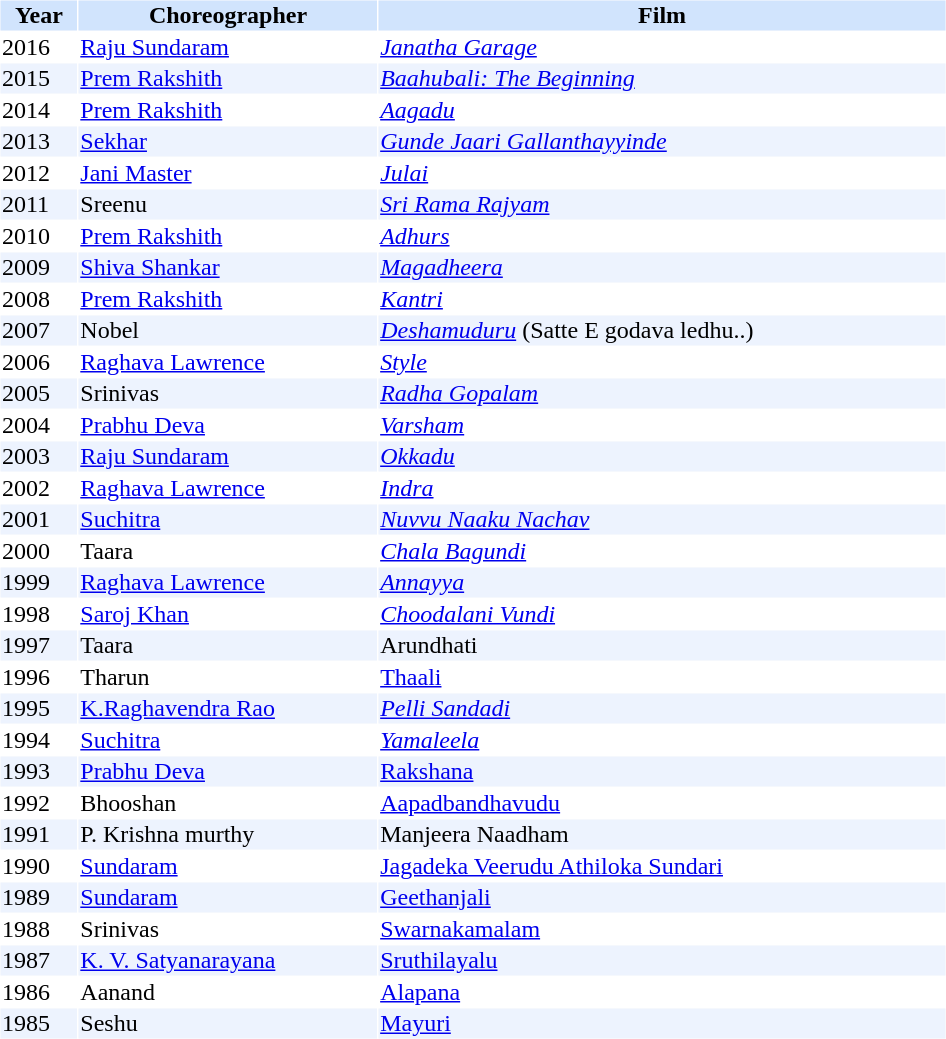<table cellspacing="1" cellpadding="1" border="0" width="50%">
<tr bgcolor="#d1e4fd">
<th>Year</th>
<th>Choreographer</th>
<th>Film</th>
</tr>
<tr>
<td>2016</td>
<td><a href='#'>Raju Sundaram</a></td>
<td><em><a href='#'>Janatha Garage</a></em></td>
</tr>
<tr bgcolor=#edf3fe>
<td>2015</td>
<td><a href='#'>Prem Rakshith</a></td>
<td><em><a href='#'>Baahubali: The Beginning</a></em></td>
</tr>
<tr>
<td>2014</td>
<td><a href='#'>Prem Rakshith</a></td>
<td><em><a href='#'>Aagadu</a></em></td>
</tr>
<tr bgcolor=#edf3fe>
<td>2013</td>
<td><a href='#'>Sekhar</a></td>
<td><em><a href='#'>Gunde Jaari Gallanthayyinde</a></em></td>
</tr>
<tr>
<td>2012</td>
<td><a href='#'>Jani Master</a></td>
<td><em><a href='#'>Julai</a></em></td>
</tr>
<tr bgcolor=#edf3fe>
<td>2011</td>
<td>Sreenu</td>
<td><em><a href='#'>Sri Rama Rajyam</a></em></td>
</tr>
<tr>
<td>2010</td>
<td><a href='#'>Prem Rakshith</a></td>
<td><em><a href='#'>Adhurs</a></em></td>
</tr>
<tr bgcolor=#edf3fe>
<td>2009</td>
<td><a href='#'>Shiva Shankar</a></td>
<td><em><a href='#'>Magadheera</a></em></td>
</tr>
<tr>
<td>2008</td>
<td><a href='#'>Prem Rakshith</a></td>
<td><em><a href='#'>Kantri</a></em></td>
</tr>
<tr bgcolor=#edf3fe>
<td>2007</td>
<td>Nobel</td>
<td><em><a href='#'>Deshamuduru</a></em> (Satte E godava ledhu..)</td>
</tr>
<tr>
<td>2006</td>
<td><a href='#'>Raghava Lawrence</a></td>
<td><em><a href='#'>Style</a></em></td>
</tr>
<tr bgcolor=#edf3fe>
<td>2005</td>
<td>Srinivas</td>
<td><em><a href='#'>Radha Gopalam</a></em></td>
</tr>
<tr>
<td>2004</td>
<td><a href='#'>Prabhu Deva</a></td>
<td><em><a href='#'>Varsham</a></em></td>
</tr>
<tr bgcolor=#edf3fe>
<td>2003</td>
<td><a href='#'>Raju Sundaram</a></td>
<td><em><a href='#'>Okkadu</a></em></td>
</tr>
<tr>
<td>2002</td>
<td><a href='#'>Raghava Lawrence</a></td>
<td><em><a href='#'>Indra</a></em></td>
</tr>
<tr bgcolor=#edf3fe>
<td>2001</td>
<td><a href='#'>Suchitra</a></td>
<td><em><a href='#'>Nuvvu Naaku Nachav</a></em></td>
</tr>
<tr>
<td>2000</td>
<td>Taara</td>
<td><em><a href='#'>Chala Bagundi</a></em></td>
</tr>
<tr bgcolor=#edf3fe>
<td>1999</td>
<td><a href='#'>Raghava Lawrence</a></td>
<td><em><a href='#'>Annayya</a></em></td>
</tr>
<tr>
<td>1998</td>
<td><a href='#'>Saroj Khan</a></td>
<td><em><a href='#'>Choodalani Vundi</a></em></td>
</tr>
<tr bgcolor=#edf3fe>
<td>1997</td>
<td>Taara</td>
<td>Arundhati</td>
</tr>
<tr>
<td>1996</td>
<td>Tharun</td>
<td><a href='#'>Thaali</a></td>
</tr>
<tr bgcolor=#edf3fe>
<td>1995</td>
<td><a href='#'>K.Raghavendra Rao</a></td>
<td><em><a href='#'>Pelli Sandadi</a></em></td>
</tr>
<tr>
<td>1994</td>
<td><a href='#'>Suchitra</a></td>
<td><em><a href='#'>Yamaleela</a></em></td>
</tr>
<tr bgcolor=#edf3fe>
<td>1993</td>
<td><a href='#'>Prabhu Deva</a></td>
<td><a href='#'>Rakshana</a></td>
</tr>
<tr>
<td>1992</td>
<td>Bhooshan</td>
<td><a href='#'>Aapadbandhavudu</a></td>
</tr>
<tr bgcolor=#edf3fe>
<td>1991</td>
<td>P. Krishna murthy</td>
<td>Manjeera Naadham</td>
</tr>
<tr>
<td>1990</td>
<td><a href='#'>Sundaram</a></td>
<td><a href='#'>Jagadeka Veerudu Athiloka Sundari</a></td>
</tr>
<tr bgcolor=#edf3fe>
<td>1989</td>
<td><a href='#'>Sundaram</a></td>
<td><a href='#'>Geethanjali</a></td>
</tr>
<tr>
<td>1988</td>
<td>Srinivas</td>
<td><a href='#'>Swarnakamalam</a></td>
</tr>
<tr bgcolor=#edf3fe>
<td>1987</td>
<td><a href='#'>K. V. Satyanarayana</a></td>
<td><a href='#'>Sruthilayalu</a></td>
</tr>
<tr>
<td>1986</td>
<td>Aanand</td>
<td><a href='#'>Alapana</a></td>
</tr>
<tr bgcolor=#edf3fe>
<td>1985</td>
<td>Seshu</td>
<td><a href='#'>Mayuri</a></td>
</tr>
</table>
